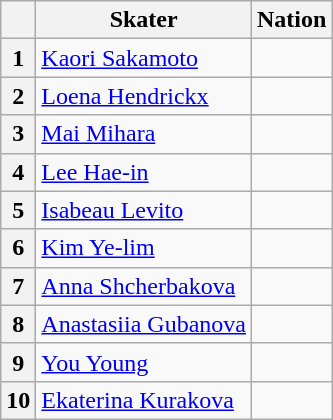<table class="wikitable sortable" style="text-align: left">
<tr>
<th scope="col"></th>
<th scope="col">Skater</th>
<th scope="col">Nation</th>
</tr>
<tr>
<th scope="row">1</th>
<td><a href='#'>Kaori Sakamoto</a></td>
<td></td>
</tr>
<tr>
<th scope="row">2</th>
<td><a href='#'>Loena Hendrickx</a></td>
<td></td>
</tr>
<tr>
<th scope="row">3</th>
<td><a href='#'>Mai Mihara</a></td>
<td></td>
</tr>
<tr>
<th scope="row">4</th>
<td><a href='#'>Lee Hae-in</a></td>
<td></td>
</tr>
<tr>
<th scope="row">5</th>
<td><a href='#'>Isabeau Levito</a></td>
<td></td>
</tr>
<tr>
<th scope="row">6</th>
<td><a href='#'>Kim Ye-lim</a></td>
<td></td>
</tr>
<tr>
<th scope="row">7</th>
<td><a href='#'>Anna Shcherbakova</a></td>
<td></td>
</tr>
<tr>
<th scope="row">8</th>
<td><a href='#'>Anastasiia Gubanova</a></td>
<td></td>
</tr>
<tr>
<th scope="row">9</th>
<td><a href='#'>You Young</a></td>
<td></td>
</tr>
<tr>
<th scope="row">10</th>
<td><a href='#'>Ekaterina Kurakova</a></td>
<td></td>
</tr>
</table>
